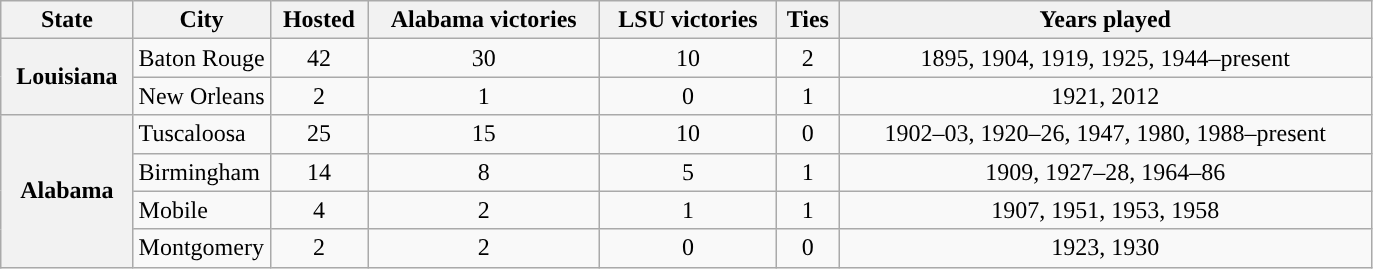<table class="wikitable">
<tr>
<th>State</th>
<th width="10%">City</th>
<th>Hosted</th>
<th>Alabama victories</th>
<th>LSU victories</th>
<th>Ties</th>
<th>Years played</th>
</tr>
<tr>
<th rowspan="2">Louisiana</th>
<td>Baton Rouge</td>
<td style="text-align:center;">42</td>
<td style="text-align:center;">30</td>
<td style="text-align:center;">10</td>
<td style="text-align:center;">2</td>
<td style="text-align:center;">1895, 1904, 1919, 1925, 1944–present</td>
</tr>
<tr>
<td>New Orleans</td>
<td style="text-align:center;">2</td>
<td style="text-align:center;">1</td>
<td style="text-align:center;">0</td>
<td style="text-align:center;">1</td>
<td style="text-align:center;">1921, 2012</td>
</tr>
<tr>
<th rowspan="4">Alabama</th>
<td>Tuscaloosa</td>
<td style="text-align:center;">25</td>
<td style="text-align:center;">15</td>
<td style="text-align:center;">10</td>
<td style="text-align:center;">0</td>
<td style="text-align:center;">1902–03, 1920–26, 1947, 1980, 1988–present</td>
</tr>
<tr>
<td>Birmingham</td>
<td style="text-align:center;">14</td>
<td style="text-align:center;">8</td>
<td style="text-align:center;">5</td>
<td style="text-align:center;">1</td>
<td style="text-align:center;">1909, 1927–28, 1964–86</td>
</tr>
<tr>
<td>Mobile</td>
<td style="text-align:center;">4</td>
<td style="text-align:center;">2</td>
<td style="text-align:center;">1</td>
<td style="text-align:center;">1</td>
<td style="text-align:center;">1907, 1951, 1953, 1958</td>
</tr>
<tr>
<td>Montgomery</td>
<td style="text-align:center;">2</td>
<td style="text-align:center;">2</td>
<td style="text-align:center;">0</td>
<td style="text-align:center;">0</td>
<td style="text-align:center;">1923, 1930</td>
</tr>
</table>
